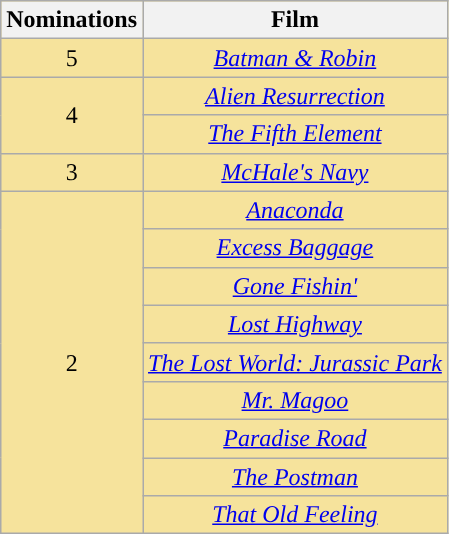<table class="wikitable sortable" rowspan=2 border="2" cellpadding="4" style="text-align: center; background: #f6e39c">
<tr>
<th scope="col" width="55">Nominations</th>
<th scope="col" align="center">Film</th>
</tr>
<tr>
<td>5</td>
<td><em><a href='#'>Batman & Robin</a></em></td>
</tr>
<tr>
<td rowspan="2" style="text-align:center">4</td>
<td><em><a href='#'>Alien Resurrection</a></em></td>
</tr>
<tr>
<td><em><a href='#'>The Fifth Element</a></em></td>
</tr>
<tr>
<td>3</td>
<td><em><a href='#'>McHale's Navy</a></em></td>
</tr>
<tr>
<td rowspan="9" style="text-align:center">2</td>
<td><em><a href='#'>Anaconda</a></em></td>
</tr>
<tr>
<td><em><a href='#'>Excess Baggage</a></em></td>
</tr>
<tr>
<td><em><a href='#'>Gone Fishin'</a></em></td>
</tr>
<tr>
<td><em><a href='#'>Lost Highway</a></em></td>
</tr>
<tr>
<td><em><a href='#'>The Lost World: Jurassic Park</a></em></td>
</tr>
<tr>
<td><em><a href='#'>Mr. Magoo</a></em></td>
</tr>
<tr>
<td><em><a href='#'>Paradise Road</a></em></td>
</tr>
<tr>
<td><em><a href='#'>The Postman</a></em></td>
</tr>
<tr>
<td><em><a href='#'>That Old Feeling</a></em></td>
</tr>
</table>
